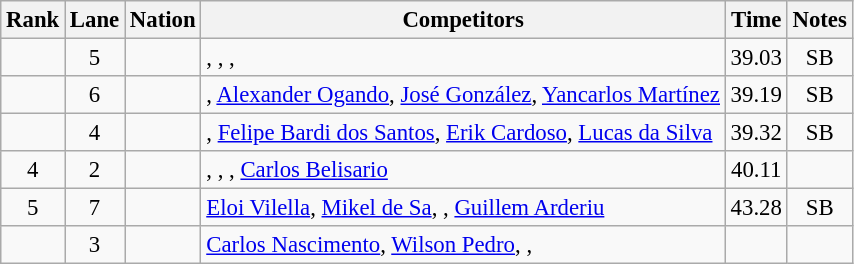<table class="wikitable sortable" style="text-align:center; font-size:95%">
<tr>
<th>Rank</th>
<th>Lane</th>
<th>Nation</th>
<th>Competitors</th>
<th>Time</th>
<th>Notes</th>
</tr>
<tr>
<td></td>
<td>5</td>
<td align=left></td>
<td align=left>, , , </td>
<td>39.03</td>
<td>SB</td>
</tr>
<tr>
<td></td>
<td>6</td>
<td align=left></td>
<td align=left>, <a href='#'>Alexander Ogando</a>, <a href='#'>José González</a>, <a href='#'>Yancarlos Martínez</a></td>
<td>39.19</td>
<td>SB</td>
</tr>
<tr>
<td></td>
<td>4</td>
<td align=left></td>
<td align=left>, <a href='#'>Felipe Bardi dos Santos</a>, <a href='#'>Erik Cardoso</a>, <a href='#'>Lucas da Silva</a></td>
<td>39.32</td>
<td>SB</td>
</tr>
<tr>
<td>4</td>
<td>2</td>
<td align=left></td>
<td align=left>, , , <a href='#'>Carlos Belisario</a></td>
<td>40.11</td>
<td></td>
</tr>
<tr>
<td>5</td>
<td>7</td>
<td align=left></td>
<td align=left><a href='#'>Eloi Vilella</a>, <a href='#'>Mikel de Sa</a>, , <a href='#'>Guillem Arderiu</a></td>
<td>43.28</td>
<td>SB</td>
</tr>
<tr>
<td></td>
<td>3</td>
<td align=left></td>
<td align=left><a href='#'>Carlos Nascimento</a>, <a href='#'>Wilson Pedro</a>, , </td>
<td></td>
<td></td>
</tr>
</table>
